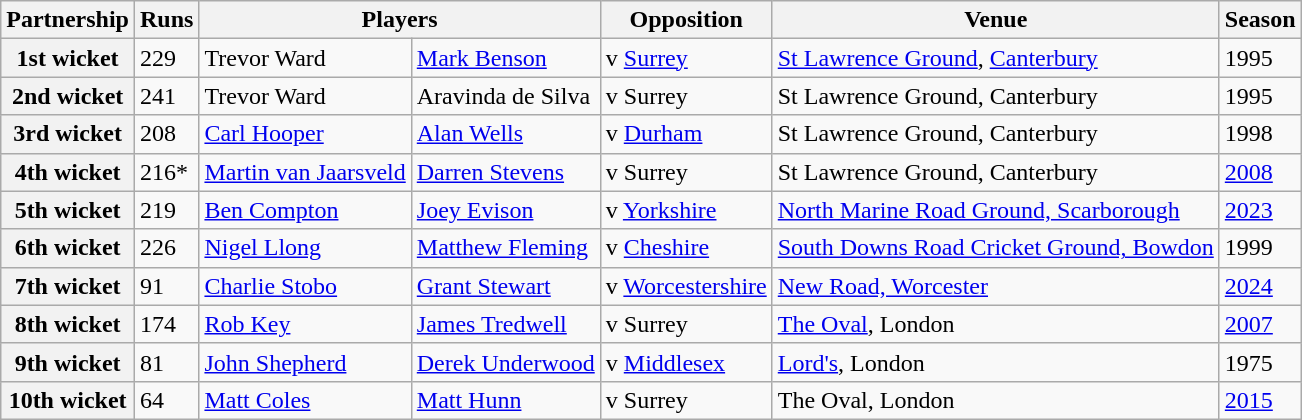<table class="wikitable">
<tr>
<th>Partnership</th>
<th>Runs</th>
<th colspan="2">Players</th>
<th>Opposition</th>
<th>Venue</th>
<th>Season</th>
</tr>
<tr>
<th>1st wicket</th>
<td>229</td>
<td>Trevor Ward</td>
<td><a href='#'>Mark Benson</a></td>
<td>v <a href='#'>Surrey</a></td>
<td><a href='#'>St Lawrence Ground</a>, <a href='#'>Canterbury</a></td>
<td>1995</td>
</tr>
<tr>
<th>2nd wicket</th>
<td>241</td>
<td>Trevor Ward</td>
<td>Aravinda de Silva</td>
<td>v Surrey</td>
<td>St Lawrence Ground, Canterbury</td>
<td>1995</td>
</tr>
<tr>
<th>3rd wicket</th>
<td>208</td>
<td><a href='#'>Carl Hooper</a></td>
<td><a href='#'>Alan Wells</a></td>
<td>v <a href='#'>Durham</a></td>
<td>St Lawrence Ground, Canterbury</td>
<td>1998</td>
</tr>
<tr>
<th>4th wicket</th>
<td>216*</td>
<td><a href='#'>Martin van Jaarsveld</a></td>
<td><a href='#'>Darren Stevens</a></td>
<td>v Surrey</td>
<td>St Lawrence Ground, Canterbury</td>
<td><a href='#'>2008</a></td>
</tr>
<tr>
<th>5th wicket</th>
<td>219</td>
<td><a href='#'>Ben Compton</a></td>
<td><a href='#'>Joey Evison</a></td>
<td>v <a href='#'>Yorkshire</a></td>
<td><a href='#'>North Marine Road Ground, Scarborough</a></td>
<td><a href='#'>2023</a></td>
</tr>
<tr>
<th>6th wicket</th>
<td>226</td>
<td><a href='#'>Nigel Llong</a></td>
<td><a href='#'>Matthew Fleming</a></td>
<td>v <a href='#'>Cheshire</a></td>
<td><a href='#'>South Downs Road Cricket Ground, Bowdon</a></td>
<td>1999</td>
</tr>
<tr>
<th>7th wicket</th>
<td>91</td>
<td><a href='#'>Charlie Stobo</a></td>
<td><a href='#'>Grant Stewart</a></td>
<td>v <a href='#'>Worcestershire</a></td>
<td><a href='#'>New Road, Worcester</a></td>
<td><a href='#'>2024</a></td>
</tr>
<tr>
<th>8th wicket</th>
<td>174</td>
<td><a href='#'>Rob Key</a></td>
<td><a href='#'>James Tredwell</a></td>
<td>v Surrey</td>
<td><a href='#'>The Oval</a>, London</td>
<td><a href='#'>2007</a></td>
</tr>
<tr>
<th>9th wicket</th>
<td>81</td>
<td><a href='#'>John Shepherd</a></td>
<td><a href='#'>Derek Underwood</a></td>
<td>v <a href='#'>Middlesex</a></td>
<td><a href='#'>Lord's</a>, London</td>
<td>1975</td>
</tr>
<tr>
<th>10th wicket</th>
<td>64</td>
<td><a href='#'>Matt Coles</a></td>
<td><a href='#'>Matt Hunn</a></td>
<td>v Surrey</td>
<td>The Oval, London</td>
<td><a href='#'>2015</a></td>
</tr>
</table>
